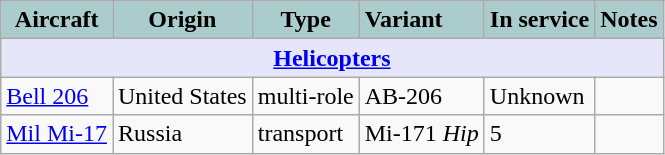<table class="wikitable">
<tr>
<th style="text-align:center; background:#acc;">Aircraft</th>
<th style="text-align: center; background:#acc;">Origin</th>
<th style="text-align:l center; background:#acc;">Type</th>
<th style="text-align:left; background:#acc;">Variant</th>
<th style="text-align:center; background:#acc;">In service</th>
<th style="text-align: center; background:#acc;">Notes</th>
</tr>
<tr>
<th style="align: center; background: lavender;" colspan="7"><a href='#'>Helicopters</a></th>
</tr>
<tr>
<td><a href='#'>Bell 206</a></td>
<td>United States</td>
<td>multi-role</td>
<td>AB-206</td>
<td>Unknown</td>
<td></td>
</tr>
<tr>
<td><a href='#'>Mil Mi-17</a></td>
<td>Russia</td>
<td>transport</td>
<td>Mi-171 <em>Hip</em></td>
<td>5</td>
<td></td>
</tr>
</table>
